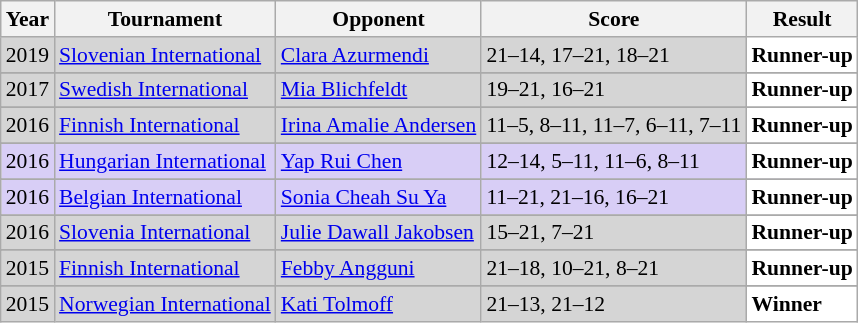<table class="sortable wikitable" style="font-size: 90%;">
<tr>
<th>Year</th>
<th>Tournament</th>
<th>Opponent</th>
<th>Score</th>
<th>Result</th>
</tr>
<tr style="background:#D5D5D5">
<td align="center">2019</td>
<td align="left"><a href='#'>Slovenian International</a></td>
<td align="left"> <a href='#'>Clara Azurmendi</a></td>
<td align="left">21–14, 17–21, 18–21</td>
<td style="text-align:left; background:white"> <strong>Runner-up</strong></td>
</tr>
<tr>
</tr>
<tr style="background:#D5D5D5">
<td align="center">2017</td>
<td align="left"><a href='#'>Swedish International</a></td>
<td align="left"> <a href='#'>Mia Blichfeldt</a></td>
<td align="left">19–21, 16–21</td>
<td style="text-align:left; background:white"> <strong>Runner-up</strong></td>
</tr>
<tr>
</tr>
<tr style="background:#D5D5D5">
<td align="center">2016</td>
<td align="left"><a href='#'>Finnish International</a></td>
<td align="left"> <a href='#'>Irina Amalie Andersen</a></td>
<td align="left">11–5, 8–11, 11–7, 6–11, 7–11</td>
<td style="text-align:left; background:white"> <strong>Runner-up</strong></td>
</tr>
<tr>
</tr>
<tr style="background:#D8CEF6">
<td align="center">2016</td>
<td align="left"><a href='#'>Hungarian International</a></td>
<td align="left"> <a href='#'>Yap Rui Chen</a></td>
<td align="left">12–14, 5–11, 11–6, 8–11</td>
<td style="text-align:left; background:white"> <strong>Runner-up</strong></td>
</tr>
<tr>
</tr>
<tr style="background:#D8CEF6">
<td align="center">2016</td>
<td align="left"><a href='#'>Belgian International</a></td>
<td align="left"> <a href='#'>Sonia Cheah Su Ya</a></td>
<td align="left">11–21, 21–16, 16–21</td>
<td style="text-align:left; background:white"> <strong>Runner-up</strong></td>
</tr>
<tr>
</tr>
<tr style="background:#D5D5D5">
<td align="center">2016</td>
<td align="left"><a href='#'>Slovenia International</a></td>
<td align="left"> <a href='#'>Julie Dawall Jakobsen</a></td>
<td align="left">15–21, 7–21</td>
<td style="text-align:left; background:white"> <strong>Runner-up</strong></td>
</tr>
<tr>
</tr>
<tr style="background:#D5D5D5">
<td align="center">2015</td>
<td align="left"><a href='#'>Finnish International</a></td>
<td align="left"> <a href='#'>Febby Angguni</a></td>
<td align="left">21–18, 10–21, 8–21</td>
<td style="text-align:left; background:white"> <strong>Runner-up</strong></td>
</tr>
<tr>
</tr>
<tr style="background:#D5D5D5">
<td align="center">2015</td>
<td align="left"><a href='#'>Norwegian International</a></td>
<td align="left"> <a href='#'>Kati Tolmoff</a></td>
<td align="left">21–13, 21–12</td>
<td style="text-align:left; background:white"> <strong>Winner</strong></td>
</tr>
</table>
